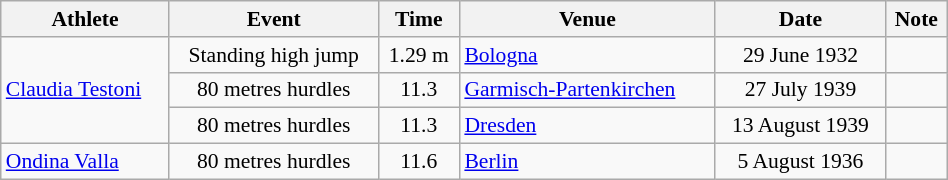<table class="wikitable" width=50% style="font-size:90%; text-align:center;">
<tr>
<th>Athlete</th>
<th>Event</th>
<th>Time</th>
<th>Venue</th>
<th>Date</th>
<th>Note</th>
</tr>
<tr>
<td rowspan=3 align=left><a href='#'>Claudia Testoni</a></td>
<td>Standing high jump</td>
<td>1.29 m</td>
<td align=left> <a href='#'>Bologna</a></td>
<td>29 June 1932</td>
<td></td>
</tr>
<tr>
<td>80 metres hurdles</td>
<td>11.3</td>
<td align=left> <a href='#'>Garmisch-Partenkirchen</a></td>
<td>27 July 1939</td>
<td></td>
</tr>
<tr>
<td>80 metres hurdles</td>
<td>11.3</td>
<td align=left> <a href='#'>Dresden</a></td>
<td>13 August 1939</td>
<td></td>
</tr>
<tr>
<td rowspan=1 align=left><a href='#'>Ondina Valla</a></td>
<td>80 metres hurdles</td>
<td>11.6</td>
<td align=left> <a href='#'>Berlin</a></td>
<td>5 August 1936</td>
<td></td>
</tr>
</table>
